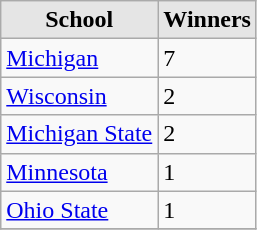<table class="wikitable">
<tr>
<th style="background:#e5e5e5;">School</th>
<th style="background:#e5e5e5;">Winners</th>
</tr>
<tr>
<td><a href='#'>Michigan</a></td>
<td>7</td>
</tr>
<tr>
<td><a href='#'>Wisconsin</a></td>
<td>2</td>
</tr>
<tr>
<td><a href='#'>Michigan State</a></td>
<td>2</td>
</tr>
<tr>
<td><a href='#'>Minnesota</a></td>
<td>1</td>
</tr>
<tr>
<td><a href='#'>Ohio State</a></td>
<td>1</td>
</tr>
<tr>
</tr>
</table>
